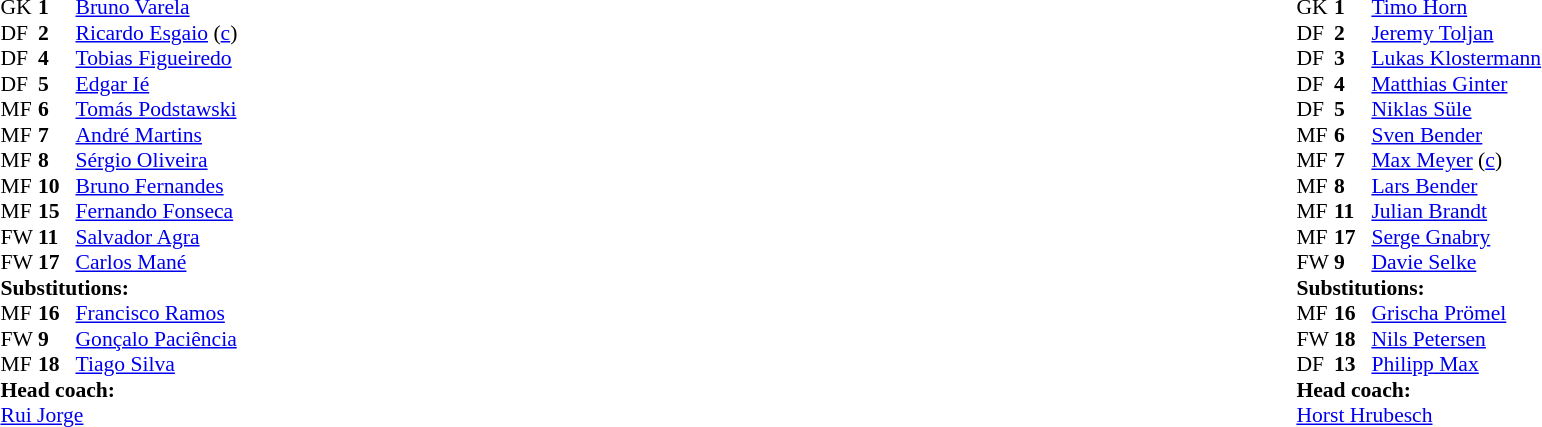<table width="100%">
<tr>
<td valign="top" width="50%"><br><table style="font-size: 90%" cellspacing="0" cellpadding="0">
<tr>
<th width="25"></th>
<th width="25"></th>
</tr>
<tr>
<td>GK</td>
<td><strong>1</strong></td>
<td><a href='#'>Bruno Varela</a></td>
</tr>
<tr>
<td>DF</td>
<td><strong>2</strong></td>
<td><a href='#'>Ricardo Esgaio</a> (<a href='#'>c</a>)</td>
</tr>
<tr>
<td>DF</td>
<td><strong>4</strong></td>
<td><a href='#'>Tobias Figueiredo</a></td>
</tr>
<tr>
<td>DF</td>
<td><strong>5</strong></td>
<td><a href='#'>Edgar Ié</a></td>
</tr>
<tr>
<td>MF</td>
<td><strong>6</strong></td>
<td><a href='#'>Tomás Podstawski</a></td>
</tr>
<tr>
<td>MF</td>
<td><strong>7</strong></td>
<td><a href='#'>André Martins</a></td>
<td></td>
<td></td>
</tr>
<tr>
<td>MF</td>
<td><strong>8</strong></td>
<td><a href='#'>Sérgio Oliveira</a></td>
<td></td>
<td></td>
</tr>
<tr>
<td>MF</td>
<td><strong>10</strong></td>
<td><a href='#'>Bruno Fernandes</a></td>
</tr>
<tr>
<td>MF</td>
<td><strong>15</strong></td>
<td><a href='#'>Fernando Fonseca</a></td>
</tr>
<tr>
<td>FW</td>
<td><strong>11</strong></td>
<td><a href='#'>Salvador Agra</a></td>
</tr>
<tr>
<td>FW</td>
<td><strong>17</strong></td>
<td><a href='#'>Carlos Mané</a></td>
</tr>
<tr>
<td colspan=3><strong>Substitutions:</strong></td>
</tr>
<tr>
<td>MF</td>
<td><strong>16</strong></td>
<td><a href='#'>Francisco Ramos</a></td>
<td></td>
<td></td>
<td></td>
</tr>
<tr>
<td>FW</td>
<td><strong>9</strong></td>
<td><a href='#'>Gonçalo Paciência</a></td>
<td></td>
<td></td>
</tr>
<tr>
<td>MF</td>
<td><strong>18</strong></td>
<td><a href='#'>Tiago Silva</a></td>
<td></td>
<td></td>
</tr>
<tr>
<td colspan=3><strong>Head coach:</strong></td>
</tr>
<tr>
<td colspan=3><a href='#'>Rui Jorge</a></td>
</tr>
</table>
</td>
<td valign="top"></td>
<td valign="top" width="50%"><br><table style="font-size: 90%" cellspacing="0" cellpadding="0" align="center">
<tr>
<th width="25"></th>
<th width="25"></th>
</tr>
<tr>
<td>GK</td>
<td><strong>1</strong></td>
<td><a href='#'>Timo Horn</a></td>
</tr>
<tr>
<td>DF</td>
<td><strong>2</strong></td>
<td><a href='#'>Jeremy Toljan</a></td>
</tr>
<tr>
<td>DF</td>
<td><strong>3</strong></td>
<td><a href='#'>Lukas Klostermann</a></td>
</tr>
<tr>
<td>DF</td>
<td><strong>4</strong></td>
<td><a href='#'>Matthias Ginter</a></td>
</tr>
<tr>
<td>DF</td>
<td><strong>5</strong></td>
<td><a href='#'>Niklas Süle</a></td>
</tr>
<tr>
<td>MF</td>
<td><strong>6</strong></td>
<td><a href='#'>Sven Bender</a></td>
<td></td>
</tr>
<tr>
<td>MF</td>
<td><strong>7</strong></td>
<td><a href='#'>Max Meyer</a> (<a href='#'>c</a>)</td>
<td></td>
</tr>
<tr>
<td>MF</td>
<td><strong>8</strong></td>
<td><a href='#'>Lars Bender</a></td>
<td></td>
<td></td>
</tr>
<tr>
<td>MF</td>
<td><strong>11</strong></td>
<td><a href='#'>Julian Brandt</a></td>
</tr>
<tr>
<td>MF</td>
<td><strong>17</strong></td>
<td><a href='#'>Serge Gnabry</a></td>
<td></td>
<td></td>
</tr>
<tr>
<td>FW</td>
<td><strong>9</strong></td>
<td><a href='#'>Davie Selke</a></td>
<td></td>
<td></td>
</tr>
<tr>
<td colspan=3><strong>Substitutions:</strong></td>
</tr>
<tr>
<td>MF</td>
<td><strong>16</strong></td>
<td><a href='#'>Grischa Prömel</a></td>
<td></td>
<td></td>
</tr>
<tr>
<td>FW</td>
<td><strong>18</strong></td>
<td><a href='#'>Nils Petersen</a></td>
<td></td>
<td></td>
</tr>
<tr>
<td>DF</td>
<td><strong>13</strong></td>
<td><a href='#'>Philipp Max</a></td>
<td></td>
<td></td>
</tr>
<tr>
<td colspan=3><strong>Head coach:</strong></td>
</tr>
<tr>
<td colspan=3><a href='#'>Horst Hrubesch</a></td>
</tr>
</table>
</td>
</tr>
</table>
